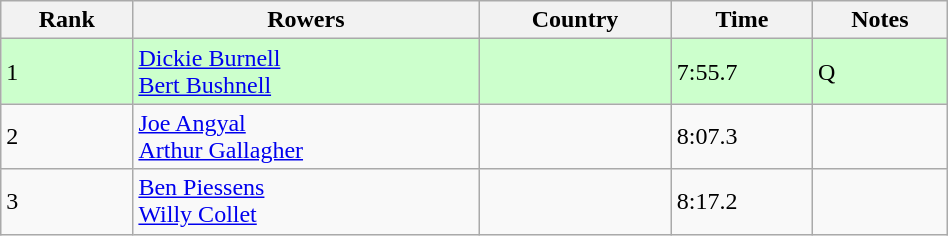<table class="wikitable" width=50%>
<tr>
<th>Rank</th>
<th>Rowers</th>
<th>Country</th>
<th>Time</th>
<th>Notes</th>
</tr>
<tr bgcolor=ccffcc>
<td>1</td>
<td><a href='#'>Dickie Burnell</a><br><a href='#'>Bert Bushnell</a></td>
<td></td>
<td>7:55.7</td>
<td>Q</td>
</tr>
<tr>
<td>2</td>
<td><a href='#'>Joe Angyal</a><br><a href='#'>Arthur Gallagher</a></td>
<td></td>
<td>8:07.3</td>
<td></td>
</tr>
<tr>
<td>3</td>
<td><a href='#'>Ben Piessens</a><br><a href='#'>Willy Collet</a></td>
<td></td>
<td>8:17.2</td>
<td></td>
</tr>
</table>
